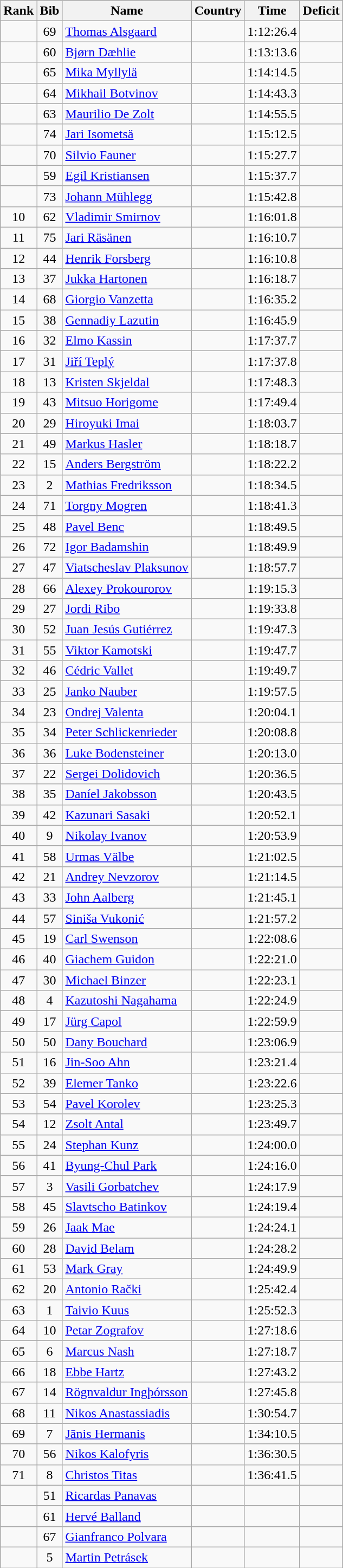<table class="wikitable sortable" style="text-align:center">
<tr>
<th>Rank</th>
<th>Bib</th>
<th>Name</th>
<th>Country</th>
<th>Time</th>
<th>Deficit</th>
</tr>
<tr>
<td></td>
<td>69</td>
<td align="left"><a href='#'>Thomas Alsgaard</a></td>
<td align="left"></td>
<td>1:12:26.4</td>
<td></td>
</tr>
<tr>
<td></td>
<td>60</td>
<td align="left"><a href='#'>Bjørn Dæhlie</a></td>
<td align="left"></td>
<td>1:13:13.6</td>
<td align=right></td>
</tr>
<tr>
<td></td>
<td>65</td>
<td align="left"><a href='#'>Mika Myllylä</a></td>
<td align="left"></td>
<td>1:14:14.5</td>
<td align=right></td>
</tr>
<tr>
<td></td>
<td>64</td>
<td align="left"><a href='#'>Mikhail Botvinov</a></td>
<td align="left"></td>
<td>1:14:43.3</td>
<td align=right></td>
</tr>
<tr>
<td></td>
<td>63</td>
<td align="left"><a href='#'>Maurilio De Zolt</a></td>
<td align="left"></td>
<td>1:14:55.5</td>
<td align=right></td>
</tr>
<tr>
<td></td>
<td>74</td>
<td align="left"><a href='#'>Jari Isometsä</a></td>
<td align="left"></td>
<td>1:15:12.5</td>
<td align=right></td>
</tr>
<tr>
<td></td>
<td>70</td>
<td align="left"><a href='#'>Silvio Fauner</a></td>
<td align="left"></td>
<td>1:15:27.7</td>
<td align=right></td>
</tr>
<tr>
<td></td>
<td>59</td>
<td align="left"><a href='#'>Egil Kristiansen</a></td>
<td align="left"></td>
<td>1:15:37.7</td>
<td align=right></td>
</tr>
<tr>
<td></td>
<td>73</td>
<td align="left"><a href='#'>Johann Mühlegg</a></td>
<td align="left"></td>
<td>1:15:42.8</td>
<td align=right></td>
</tr>
<tr>
<td>10</td>
<td>62</td>
<td align="left"><a href='#'>Vladimir Smirnov</a></td>
<td align="left"></td>
<td>1:16:01.8</td>
<td align=right></td>
</tr>
<tr>
<td>11</td>
<td>75</td>
<td align="left"><a href='#'>Jari Räsänen</a></td>
<td align="left"></td>
<td>1:16:10.7</td>
<td align=right></td>
</tr>
<tr>
<td>12</td>
<td>44</td>
<td align="left"><a href='#'>Henrik Forsberg</a></td>
<td align="left"></td>
<td>1:16:10.8</td>
<td align=right></td>
</tr>
<tr>
<td>13</td>
<td>37</td>
<td align="left"><a href='#'>Jukka Hartonen</a></td>
<td align="left"></td>
<td>1:16:18.7</td>
<td align=right></td>
</tr>
<tr>
<td>14</td>
<td>68</td>
<td align="left"><a href='#'>Giorgio Vanzetta</a></td>
<td align="left"></td>
<td>1:16:35.2</td>
<td align=right></td>
</tr>
<tr>
<td>15</td>
<td>38</td>
<td align="left"><a href='#'>Gennadiy Lazutin</a></td>
<td align="left"></td>
<td>1:16:45.9</td>
<td align=right></td>
</tr>
<tr>
<td>16</td>
<td>32</td>
<td align="left"><a href='#'>Elmo Kassin</a></td>
<td align="left"></td>
<td>1:17:37.7</td>
<td align=right></td>
</tr>
<tr>
<td>17</td>
<td>31</td>
<td align="left"><a href='#'>Jiří Teplý</a></td>
<td align="left"></td>
<td>1:17:37.8</td>
<td align=right></td>
</tr>
<tr>
<td>18</td>
<td>13</td>
<td align="left"><a href='#'>Kristen Skjeldal</a></td>
<td align="left"></td>
<td>1:17:48.3</td>
<td align=right></td>
</tr>
<tr>
<td>19</td>
<td>43</td>
<td align="left"><a href='#'>Mitsuo Horigome</a></td>
<td align="left"></td>
<td>1:17:49.4</td>
<td align=right></td>
</tr>
<tr>
<td>20</td>
<td>29</td>
<td align="left"><a href='#'>Hiroyuki Imai</a></td>
<td align="left"></td>
<td>1:18:03.7</td>
<td align=right></td>
</tr>
<tr>
<td>21</td>
<td>49</td>
<td align="left"><a href='#'>Markus Hasler</a></td>
<td align="left"></td>
<td>1:18:18.7</td>
<td align=right></td>
</tr>
<tr>
<td>22</td>
<td>15</td>
<td align="left"><a href='#'>Anders Bergström</a></td>
<td align="left"></td>
<td>1:18:22.2</td>
<td align=right></td>
</tr>
<tr>
<td>23</td>
<td>2</td>
<td align="left"><a href='#'>Mathias Fredriksson</a></td>
<td align="left"></td>
<td>1:18:34.5</td>
<td align=right></td>
</tr>
<tr>
<td>24</td>
<td>71</td>
<td align="left"><a href='#'>Torgny Mogren</a></td>
<td align="left"></td>
<td>1:18:41.3</td>
<td align=right></td>
</tr>
<tr>
<td>25</td>
<td>48</td>
<td align="left"><a href='#'>Pavel Benc</a></td>
<td align="left"></td>
<td>1:18:49.5</td>
<td align=right></td>
</tr>
<tr>
<td>26</td>
<td>72</td>
<td align="left"><a href='#'>Igor Badamshin</a></td>
<td align="left"></td>
<td>1:18:49.9</td>
<td align=right></td>
</tr>
<tr>
<td>27</td>
<td>47</td>
<td align="left"><a href='#'>Viatscheslav Plaksunov</a></td>
<td align="left"></td>
<td>1:18:57.7</td>
<td align=right></td>
</tr>
<tr>
<td>28</td>
<td>66</td>
<td align="left"><a href='#'>Alexey Prokourorov</a></td>
<td align="left"></td>
<td>1:19:15.3</td>
<td align=right></td>
</tr>
<tr>
<td>29</td>
<td>27</td>
<td align="left"><a href='#'>Jordi Ribo</a></td>
<td align="left"></td>
<td>1:19:33.8</td>
<td align=right></td>
</tr>
<tr>
<td>30</td>
<td>52</td>
<td align="left"><a href='#'>Juan Jesús Gutiérrez</a></td>
<td align="left"></td>
<td>1:19:47.3</td>
<td align=right></td>
</tr>
<tr>
<td>31</td>
<td>55</td>
<td align="left"><a href='#'>Viktor Kamotski</a></td>
<td align="left"></td>
<td>1:19:47.7</td>
<td align=right></td>
</tr>
<tr>
<td>32</td>
<td>46</td>
<td align="left"><a href='#'>Cédric Vallet</a></td>
<td align="left"></td>
<td>1:19:49.7</td>
<td align=right></td>
</tr>
<tr>
<td>33</td>
<td>25</td>
<td align="left"><a href='#'>Janko Nauber</a></td>
<td align="left"></td>
<td>1:19:57.5</td>
<td align=right></td>
</tr>
<tr>
<td>34</td>
<td>23</td>
<td align="left"><a href='#'>Ondrej Valenta</a></td>
<td align="left"></td>
<td>1:20:04.1</td>
<td align=right></td>
</tr>
<tr>
<td>35</td>
<td>34</td>
<td align="left"><a href='#'>Peter Schlickenrieder</a></td>
<td align="left"></td>
<td>1:20:08.8</td>
<td align=right></td>
</tr>
<tr>
<td>36</td>
<td>36</td>
<td align="left"><a href='#'>Luke Bodensteiner</a></td>
<td align="left"></td>
<td>1:20:13.0</td>
<td align=right></td>
</tr>
<tr>
<td>37</td>
<td>22</td>
<td align="left"><a href='#'>Sergei Dolidovich</a></td>
<td align="left"></td>
<td>1:20:36.5</td>
<td align=right></td>
</tr>
<tr>
<td>38</td>
<td>35</td>
<td align="left"><a href='#'>Daníel Jakobsson</a></td>
<td align="left"></td>
<td>1:20:43.5</td>
<td align=right></td>
</tr>
<tr>
<td>39</td>
<td>42</td>
<td align="left"><a href='#'>Kazunari Sasaki</a></td>
<td align="left"></td>
<td>1:20:52.1</td>
<td align=right></td>
</tr>
<tr>
<td>40</td>
<td>9</td>
<td align="left"><a href='#'>Nikolay Ivanov</a></td>
<td align="left"></td>
<td>1:20:53.9</td>
<td align=right></td>
</tr>
<tr>
<td>41</td>
<td>58</td>
<td align="left"><a href='#'>Urmas Välbe</a></td>
<td align="left"></td>
<td>1:21:02.5</td>
<td align=right></td>
</tr>
<tr>
<td>42</td>
<td>21</td>
<td align="left"><a href='#'>Andrey Nevzorov</a></td>
<td align="left"></td>
<td>1:21:14.5</td>
<td align=right></td>
</tr>
<tr>
<td>43</td>
<td>33</td>
<td align="left"><a href='#'>John Aalberg</a></td>
<td align="left"></td>
<td>1:21:45.1</td>
<td align=right></td>
</tr>
<tr>
<td>44</td>
<td>57</td>
<td align="left"><a href='#'>Siniša Vukonić</a></td>
<td align="left"></td>
<td>1:21:57.2</td>
<td align=right></td>
</tr>
<tr>
<td>45</td>
<td>19</td>
<td align="left"><a href='#'>Carl Swenson</a></td>
<td align="left"></td>
<td>1:22:08.6</td>
<td align=right></td>
</tr>
<tr>
<td>46</td>
<td>40</td>
<td align="left"><a href='#'>Giachem Guidon</a></td>
<td align="left"></td>
<td>1:22:21.0</td>
<td align=right></td>
</tr>
<tr>
<td>47</td>
<td>30</td>
<td align="left"><a href='#'>Michael Binzer</a></td>
<td align="left"></td>
<td>1:22:23.1</td>
<td align=right></td>
</tr>
<tr>
<td>48</td>
<td>4</td>
<td align="left"><a href='#'>Kazutoshi Nagahama</a></td>
<td align="left"></td>
<td>1:22:24.9</td>
<td align=right></td>
</tr>
<tr>
<td>49</td>
<td>17</td>
<td align="left"><a href='#'>Jürg Capol</a></td>
<td align="left"></td>
<td>1:22:59.9</td>
<td align=right></td>
</tr>
<tr>
<td>50</td>
<td>50</td>
<td align="left"><a href='#'>Dany Bouchard</a></td>
<td align="left"></td>
<td>1:23:06.9</td>
<td align=right></td>
</tr>
<tr>
<td>51</td>
<td>16</td>
<td align="left"><a href='#'>Jin-Soo Ahn</a></td>
<td align="left"></td>
<td>1:23:21.4</td>
<td align=right></td>
</tr>
<tr>
<td>52</td>
<td>39</td>
<td align="left"><a href='#'>Elemer Tanko</a></td>
<td align="left"></td>
<td>1:23:22.6</td>
<td align=right></td>
</tr>
<tr>
<td>53</td>
<td>54</td>
<td align="left"><a href='#'>Pavel Korolev</a></td>
<td align="left"></td>
<td>1:23:25.3</td>
<td align=right></td>
</tr>
<tr>
<td>54</td>
<td>12</td>
<td align="left"><a href='#'>Zsolt Antal</a></td>
<td align="left"></td>
<td>1:23:49.7</td>
<td align=right></td>
</tr>
<tr>
<td>55</td>
<td>24</td>
<td align="left"><a href='#'>Stephan Kunz</a></td>
<td align="left"></td>
<td>1:24:00.0</td>
<td align=right></td>
</tr>
<tr>
<td>56</td>
<td>41</td>
<td align="left"><a href='#'>Byung-Chul Park</a></td>
<td align="left"></td>
<td>1:24:16.0</td>
<td align=right></td>
</tr>
<tr>
<td>57</td>
<td>3</td>
<td align="left"><a href='#'>Vasili Gorbatchev</a></td>
<td align="left"></td>
<td>1:24:17.9</td>
<td align=right></td>
</tr>
<tr>
<td>58</td>
<td>45</td>
<td align="left"><a href='#'>Slavtscho Batinkov</a></td>
<td align="left"></td>
<td>1:24:19.4</td>
<td align=right></td>
</tr>
<tr>
<td>59</td>
<td>26</td>
<td align="left"><a href='#'>Jaak Mae</a></td>
<td align="left"></td>
<td>1:24:24.1</td>
<td align=right></td>
</tr>
<tr>
<td>60</td>
<td>28</td>
<td align="left"><a href='#'>David Belam</a></td>
<td align="left"></td>
<td>1:24:28.2</td>
<td align=right></td>
</tr>
<tr>
<td>61</td>
<td>53</td>
<td align="left"><a href='#'>Mark Gray</a></td>
<td align="left"></td>
<td>1:24:49.9</td>
<td align=right></td>
</tr>
<tr>
<td>62</td>
<td>20</td>
<td align="left"><a href='#'>Antonio Rački</a></td>
<td align="left"></td>
<td>1:25:42.4</td>
<td align=right></td>
</tr>
<tr>
<td>63</td>
<td>1</td>
<td align="left"><a href='#'>Taivio Kuus</a></td>
<td align="left"></td>
<td>1:25:52.3</td>
<td align=right></td>
</tr>
<tr>
<td>64</td>
<td>10</td>
<td align="left"><a href='#'>Petar Zografov</a></td>
<td align="left"></td>
<td>1:27:18.6</td>
<td align=right></td>
</tr>
<tr>
<td>65</td>
<td>6</td>
<td align="left"><a href='#'>Marcus Nash</a></td>
<td align="left"></td>
<td>1:27:18.7</td>
<td align=right></td>
</tr>
<tr>
<td>66</td>
<td>18</td>
<td align="left"><a href='#'>Ebbe Hartz</a></td>
<td align="left"></td>
<td>1:27:43.2</td>
<td align=right></td>
</tr>
<tr>
<td>67</td>
<td>14</td>
<td align="left"><a href='#'>Rögnvaldur Ingþórsson</a></td>
<td align="left"></td>
<td>1:27:45.8</td>
<td align=right></td>
</tr>
<tr>
<td>68</td>
<td>11</td>
<td align="left"><a href='#'>Nikos Anastassiadis</a></td>
<td align="left"></td>
<td>1:30:54.7</td>
<td align=right></td>
</tr>
<tr>
<td>69</td>
<td>7</td>
<td align="left"><a href='#'>Jānis Hermanis</a></td>
<td align="left"></td>
<td>1:34:10.5</td>
<td align=right></td>
</tr>
<tr>
<td>70</td>
<td>56</td>
<td align="left"><a href='#'>Nikos Kalofyris</a></td>
<td align="left"></td>
<td>1:36:30.5</td>
<td align=right></td>
</tr>
<tr>
<td>71</td>
<td>8</td>
<td align="left"><a href='#'>Christos Titas</a></td>
<td align="left"></td>
<td>1:36:41.5</td>
<td align=right></td>
</tr>
<tr>
<td></td>
<td>51</td>
<td align="left"><a href='#'>Ricardas Panavas</a></td>
<td align="left"></td>
<td></td>
<td></td>
</tr>
<tr>
<td></td>
<td>61</td>
<td align="left"><a href='#'>Hervé Balland</a></td>
<td align="left"></td>
<td></td>
<td></td>
</tr>
<tr>
<td></td>
<td>67</td>
<td align="left"><a href='#'>Gianfranco Polvara</a></td>
<td align="left"></td>
<td></td>
<td></td>
</tr>
<tr>
<td></td>
<td>5</td>
<td align="left"><a href='#'>Martin Petrásek</a></td>
<td align="left"></td>
<td></td>
<td></td>
</tr>
</table>
